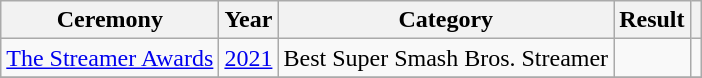<table class="wikitable" style="text-align:center;">
<tr>
<th>Ceremony</th>
<th>Year</th>
<th>Category</th>
<th>Result</th>
<th></th>
</tr>
<tr>
<td rowspan="1"><a href='#'>The Streamer Awards</a></td>
<td rowspan="1"><a href='#'>2021</a></td>
<td>Best Super Smash Bros. Streamer</td>
<td></td>
<td rowspan="1"></td>
</tr>
<tr>
</tr>
</table>
